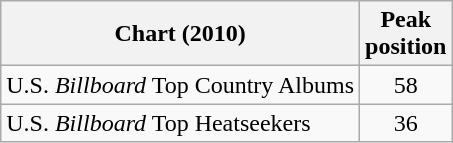<table class="wikitable">
<tr>
<th>Chart (2010)</th>
<th>Peak<br>position</th>
</tr>
<tr>
<td>U.S. <em>Billboard</em> Top Country Albums</td>
<td align="center">58</td>
</tr>
<tr>
<td>U.S. <em>Billboard</em> Top Heatseekers</td>
<td align="center">36</td>
</tr>
</table>
